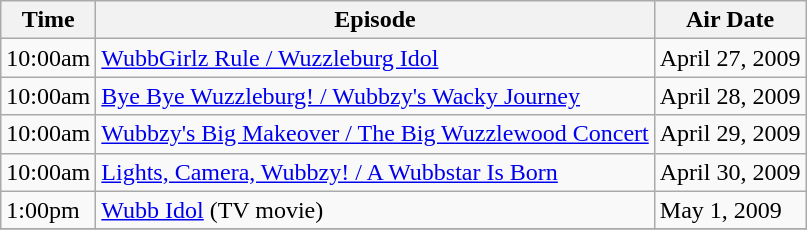<table class="wikitable" border="1">
<tr>
<th>Time</th>
<th>Episode</th>
<th>Air Date</th>
</tr>
<tr>
<td>10:00am</td>
<td><a href='#'>WubbGirlz Rule / Wuzzleburg Idol</a></td>
<td>April 27, 2009</td>
</tr>
<tr>
<td>10:00am</td>
<td><a href='#'>Bye Bye Wuzzleburg! / Wubbzy's Wacky Journey</a></td>
<td>April 28, 2009</td>
</tr>
<tr>
<td>10:00am</td>
<td><a href='#'>Wubbzy's Big Makeover / The Big Wuzzlewood Concert</a></td>
<td>April 29, 2009</td>
</tr>
<tr>
<td>10:00am</td>
<td><a href='#'>Lights, Camera, Wubbzy! / A Wubbstar Is Born</a></td>
<td>April 30, 2009</td>
</tr>
<tr>
<td>1:00pm</td>
<td><a href='#'>Wubb Idol</a> (TV movie)</td>
<td>May 1, 2009</td>
</tr>
<tr>
</tr>
</table>
